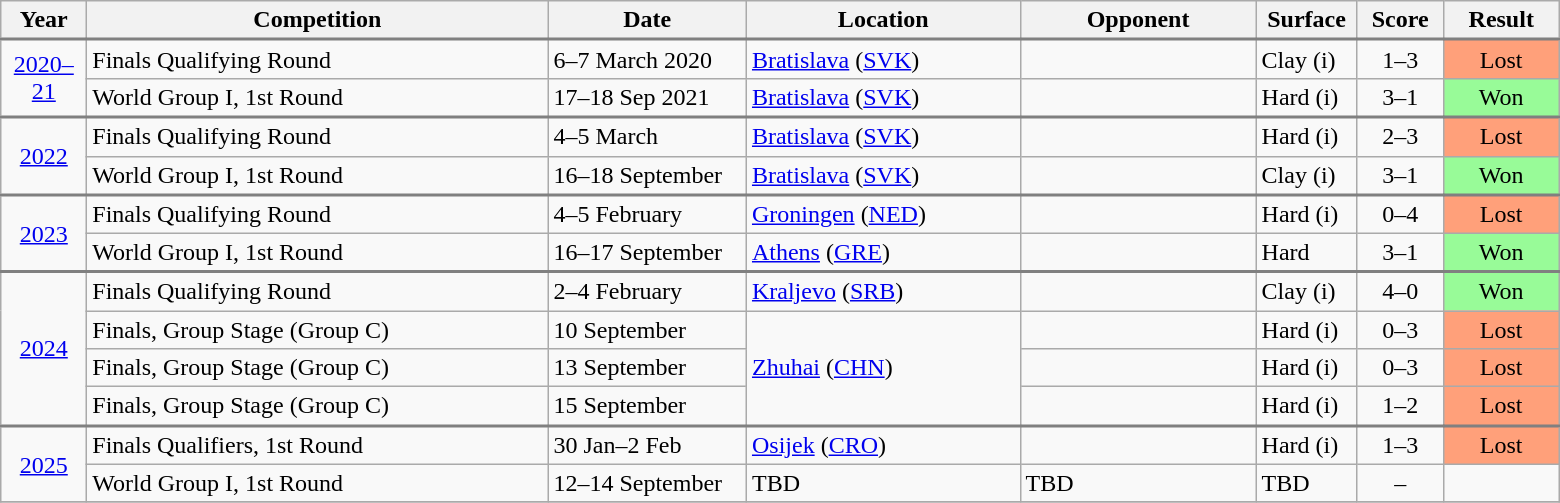<table class="wikitable collapsible">
<tr>
<th width="50">Year</th>
<th width="300">Competition</th>
<th width="125">Date</th>
<th width="175">Location</th>
<th width="150">Opponent</th>
<th width="60">Surface</th>
<th width="50">Score</th>
<th width="70">Result</th>
</tr>
<tr style="border-top:2px solid gray;">
<td align="center" rowspan="2"><a href='#'>2020–21</a></td>
<td>Finals Qualifying Round</td>
<td>6–7 March 2020</td>
<td><a href='#'>Bratislava</a> (<a href='#'>SVK</a>)</td>
<td></td>
<td>Clay (i)</td>
<td align="center">1–3</td>
<td align="center" bgcolor="#FFA07A">Lost</td>
</tr>
<tr>
<td>World Group I, 1st Round</td>
<td>17–18 Sep 2021</td>
<td><a href='#'>Bratislava</a> (<a href='#'>SVK</a>)</td>
<td></td>
<td>Hard (i)</td>
<td align="center">3–1</td>
<td align="center" bgcolor="#98FB98">Won</td>
</tr>
<tr style="border-top:2px solid gray;">
<td align="center" rowspan="2"><a href='#'>2022</a></td>
<td>Finals Qualifying Round</td>
<td>4–5 March</td>
<td><a href='#'>Bratislava</a> (<a href='#'>SVK</a>)</td>
<td></td>
<td>Hard (i)</td>
<td align="center">2–3</td>
<td align="center" bgcolor="#FFA07A">Lost</td>
</tr>
<tr>
<td>World Group I, 1st Round</td>
<td>16–18 September</td>
<td><a href='#'>Bratislava</a> (<a href='#'>SVK</a>)</td>
<td></td>
<td>Clay (i)</td>
<td align="center">3–1</td>
<td align="center" bgcolor="#98FB98">Won</td>
</tr>
<tr style="border-top:2px solid gray;">
<td align="center" rowspan="2"><a href='#'>2023</a></td>
<td>Finals Qualifying Round</td>
<td>4–5 February</td>
<td><a href='#'>Groningen</a> (<a href='#'>NED</a>)</td>
<td></td>
<td>Hard (i)</td>
<td align="center">0–4</td>
<td align="center" bgcolor="#FFA07A">Lost</td>
</tr>
<tr>
<td>World Group I, 1st Round</td>
<td>16–17 September</td>
<td><a href='#'>Athens</a> (<a href='#'>GRE</a>)</td>
<td></td>
<td>Hard</td>
<td align="center">3–1</td>
<td align="center" bgcolor="#98FB98">Won</td>
</tr>
<tr>
</tr>
<tr style="border-top:2px solid gray;">
<td align="center" rowspan=4><a href='#'>2024</a></td>
<td>Finals Qualifying Round</td>
<td>2–4 February</td>
<td><a href='#'>Kraljevo</a> (<a href='#'>SRB</a>)</td>
<td></td>
<td>Clay (i)</td>
<td align="center">4–0</td>
<td align="center" bgcolor="#98FB98">Won</td>
</tr>
<tr>
<td>Finals, Group Stage (Group C)</td>
<td>10 September</td>
<td rowspan=3><a href='#'>Zhuhai</a> (<a href='#'>CHN</a>)</td>
<td></td>
<td>Hard (i)</td>
<td align="center">0–3</td>
<td align="center" bgcolor="#FFA07A">Lost</td>
</tr>
<tr>
<td>Finals, Group Stage (Group C)</td>
<td>13 September</td>
<td></td>
<td>Hard (i)</td>
<td align="center">0–3</td>
<td align="center" bgcolor="#FFA07A">Lost</td>
</tr>
<tr>
<td>Finals, Group Stage (Group C)</td>
<td>15 September</td>
<td></td>
<td>Hard (i)</td>
<td align="center">1–2</td>
<td align="center" bgcolor="#FFA07A">Lost</td>
</tr>
<tr style="border-top:2px solid gray;">
<td align="center" rowspan=2><a href='#'>2025</a></td>
<td>Finals Qualifiers, 1st Round</td>
<td>30 Jan–2 Feb</td>
<td><a href='#'>Osijek</a> (<a href='#'>CRO</a>)</td>
<td></td>
<td>Hard (i)</td>
<td align="center">1–3</td>
<td align="center" bgcolor="#FFA07A">Lost</td>
</tr>
<tr>
<td>World Group I, 1st Round</td>
<td>12–14 September</td>
<td>TBD</td>
<td>TBD</td>
<td>TBD</td>
<td align="center">–</td>
<td align="center" bgcolor=""></td>
</tr>
<tr>
</tr>
</table>
